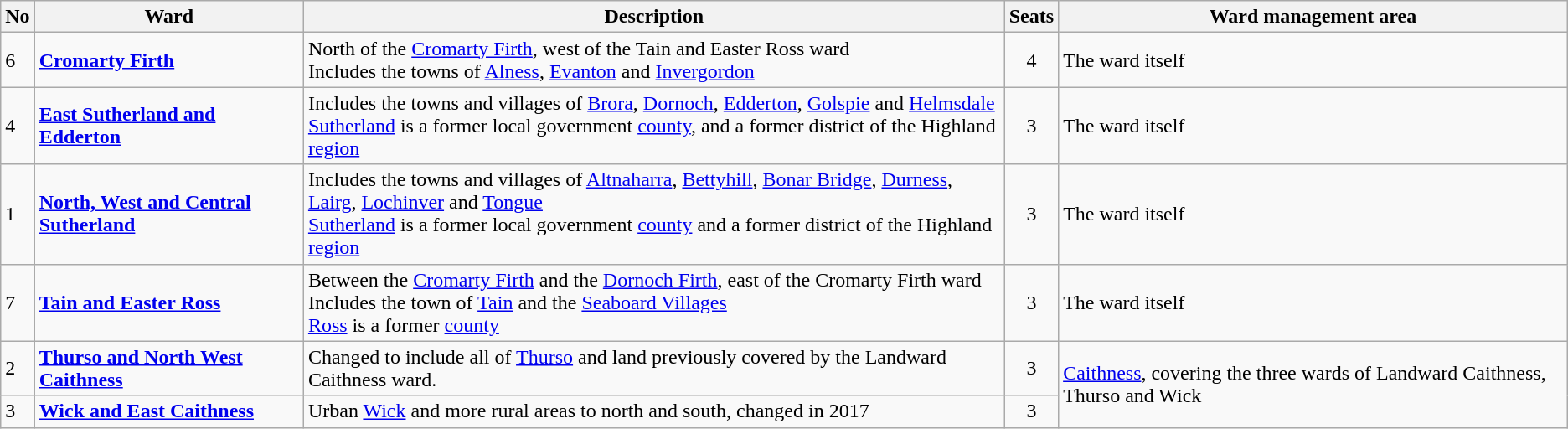<table class="wikitable">
<tr>
<th>No</th>
<th>Ward</th>
<th>Description</th>
<th>Seats</th>
<th>Ward management area</th>
</tr>
<tr>
<td>6</td>
<td><strong><a href='#'>Cromarty Firth</a></strong></td>
<td>North of the <a href='#'>Cromarty Firth</a>, west of the Tain and Easter Ross ward <br> Includes the towns of <a href='#'>Alness</a>, <a href='#'>Evanton</a> and <a href='#'>Invergordon</a></td>
<td align=center>4</td>
<td>The ward itself</td>
</tr>
<tr>
<td>4</td>
<td><strong><a href='#'>East Sutherland and Edderton</a></strong></td>
<td>Includes the towns and villages of <a href='#'>Brora</a>, <a href='#'>Dornoch</a>, <a href='#'>Edderton</a>, <a href='#'>Golspie</a> and <a href='#'>Helmsdale</a> <br> <a href='#'>Sutherland</a> is a former local government <a href='#'>county</a>, and a former district of the Highland <a href='#'>region</a></td>
<td align=center>3</td>
<td>The ward itself</td>
</tr>
<tr>
<td>1</td>
<td><strong><a href='#'>North, West and Central Sutherland</a></strong></td>
<td>Includes the towns and villages of <a href='#'>Altnaharra</a>, <a href='#'>Bettyhill</a>, <a href='#'>Bonar Bridge</a>, <a href='#'>Durness</a>, <a href='#'>Lairg</a>, <a href='#'>Lochinver</a> and <a href='#'>Tongue</a> <br> <a href='#'>Sutherland</a> is a former local government <a href='#'>county</a> and a former district of the Highland <a href='#'>region</a></td>
<td align=center>3</td>
<td>The ward itself</td>
</tr>
<tr>
<td>7</td>
<td><strong><a href='#'>Tain and Easter Ross</a></strong></td>
<td>Between the <a href='#'>Cromarty Firth</a> and the <a href='#'>Dornoch Firth</a>, east of the Cromarty Firth ward <br> Includes the town of  <a href='#'>Tain</a> and the <a href='#'>Seaboard Villages</a> <br> <a href='#'>Ross</a> is a former <a href='#'>county</a></td>
<td align=center>3</td>
<td>The ward itself</td>
</tr>
<tr>
<td>2</td>
<td><strong><a href='#'>Thurso and North West Caithness</a></strong></td>
<td>Changed to include all of <a href='#'>Thurso</a> and land previously covered by the Landward Caithness ward.</td>
<td align=center>3</td>
<td rowspan=2><a href='#'>Caithness</a>, covering the three wards of Landward Caithness, Thurso and Wick</td>
</tr>
<tr>
<td>3</td>
<td><strong><a href='#'>Wick and East Caithness</a></strong></td>
<td>Urban <a href='#'>Wick</a> and more rural areas to north and south, changed in 2017</td>
<td align=center>3</td>
</tr>
</table>
